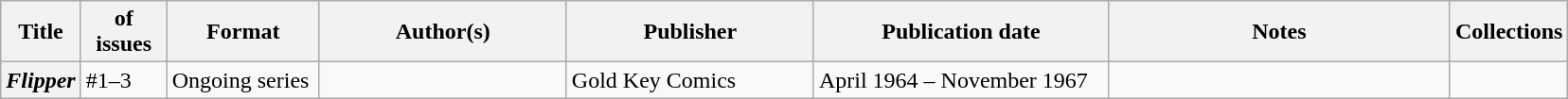<table class="wikitable">
<tr>
<th>Title</th>
<th style="width:40pt"> of issues</th>
<th style="width:75pt">Format</th>
<th style="width:125pt">Author(s)</th>
<th style="width:125pt">Publisher</th>
<th style="width:150pt">Publication date</th>
<th style="width:175pt">Notes</th>
<th>Collections</th>
</tr>
<tr>
<th><em>Flipper</em></th>
<td>#1–3</td>
<td>Ongoing series</td>
<td></td>
<td>Gold Key Comics</td>
<td>April 1964 – November 1967</td>
<td></td>
<td></td>
</tr>
</table>
